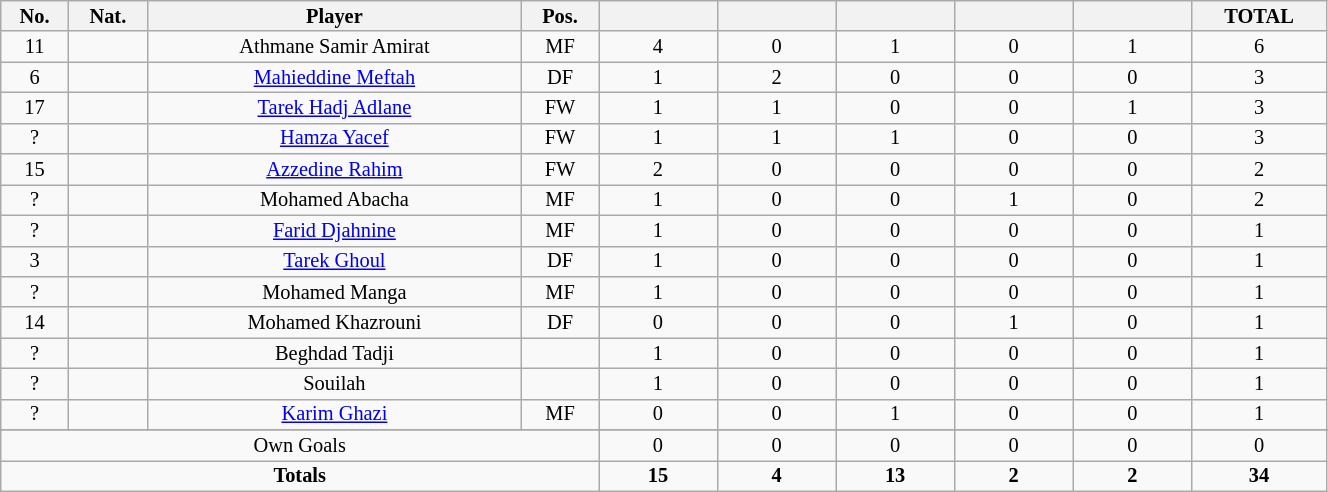<table class="wikitable sortable alternance"  style="font-size:85%; text-align:center; line-height:14px; width:70%;">
<tr>
<th width=10>No.</th>
<th width=10>Nat.</th>
<th width=140>Player</th>
<th width=10>Pos.</th>
<th width=40></th>
<th width=40></th>
<th width=40></th>
<th width=40></th>
<th width=40></th>
<th width=40>TOTAL</th>
</tr>
<tr>
<td>11</td>
<td></td>
<td>Athmane Samir Amirat</td>
<td>MF</td>
<td>4</td>
<td>0</td>
<td>1</td>
<td>0</td>
<td>1</td>
<td>6</td>
</tr>
<tr>
<td>6</td>
<td></td>
<td><a href='#'>Mahieddine Meftah</a></td>
<td>DF</td>
<td>1</td>
<td>2</td>
<td>0</td>
<td>0</td>
<td>0</td>
<td>3</td>
</tr>
<tr>
<td>17</td>
<td></td>
<td><a href='#'>Tarek Hadj Adlane</a></td>
<td>FW</td>
<td>1</td>
<td>1</td>
<td>0</td>
<td>0</td>
<td>1</td>
<td>3</td>
</tr>
<tr>
<td>?</td>
<td></td>
<td><a href='#'>Hamza Yacef</a></td>
<td>FW</td>
<td>1</td>
<td>1</td>
<td>1</td>
<td>0</td>
<td>0</td>
<td>3</td>
</tr>
<tr>
<td>15</td>
<td></td>
<td><a href='#'>Azzedine Rahim</a></td>
<td>FW</td>
<td>2</td>
<td>0</td>
<td>0</td>
<td>0</td>
<td>0</td>
<td>2</td>
</tr>
<tr>
<td>?</td>
<td></td>
<td>Mohamed Abacha</td>
<td>MF</td>
<td>1</td>
<td>0</td>
<td>0</td>
<td>1</td>
<td>0</td>
<td>2</td>
</tr>
<tr>
<td>?</td>
<td></td>
<td><a href='#'>Farid Djahnine</a></td>
<td>MF</td>
<td>1</td>
<td>0</td>
<td>0</td>
<td>0</td>
<td>0</td>
<td>1</td>
</tr>
<tr>
<td>3</td>
<td></td>
<td><a href='#'>Tarek Ghoul</a></td>
<td>DF</td>
<td>1</td>
<td>0</td>
<td>0</td>
<td>0</td>
<td>0</td>
<td>1</td>
</tr>
<tr>
<td>?</td>
<td></td>
<td>Mohamed Manga</td>
<td>MF</td>
<td>1</td>
<td>0</td>
<td>0</td>
<td>0</td>
<td>0</td>
<td>1</td>
</tr>
<tr>
<td>14</td>
<td></td>
<td>Mohamed Khazrouni</td>
<td>DF</td>
<td>0</td>
<td>0</td>
<td>0</td>
<td>1</td>
<td>0</td>
<td>1</td>
</tr>
<tr>
<td>?</td>
<td></td>
<td>Beghdad Tadji</td>
<td></td>
<td>1</td>
<td>0</td>
<td>0</td>
<td>0</td>
<td>0</td>
<td>1</td>
</tr>
<tr>
<td>?</td>
<td></td>
<td>Souilah</td>
<td></td>
<td>1</td>
<td>0</td>
<td>0</td>
<td>0</td>
<td>0</td>
<td>1</td>
</tr>
<tr>
<td>?</td>
<td></td>
<td><a href='#'>Karim Ghazi</a></td>
<td>MF</td>
<td>0</td>
<td>0</td>
<td>1</td>
<td>0</td>
<td>0</td>
<td>1</td>
</tr>
<tr>
</tr>
<tr class="sortbottom">
<td colspan="4">Own Goals</td>
<td>0</td>
<td>0</td>
<td>0</td>
<td>0</td>
<td>0</td>
<td>0</td>
</tr>
<tr class="sortbottom">
<td colspan="4"><strong>Totals</strong></td>
<td><strong>15</strong></td>
<td><strong>4</strong></td>
<td><strong>13</strong></td>
<td><strong>2</strong></td>
<td><strong>2</strong></td>
<td><strong>34</strong></td>
</tr>
</table>
